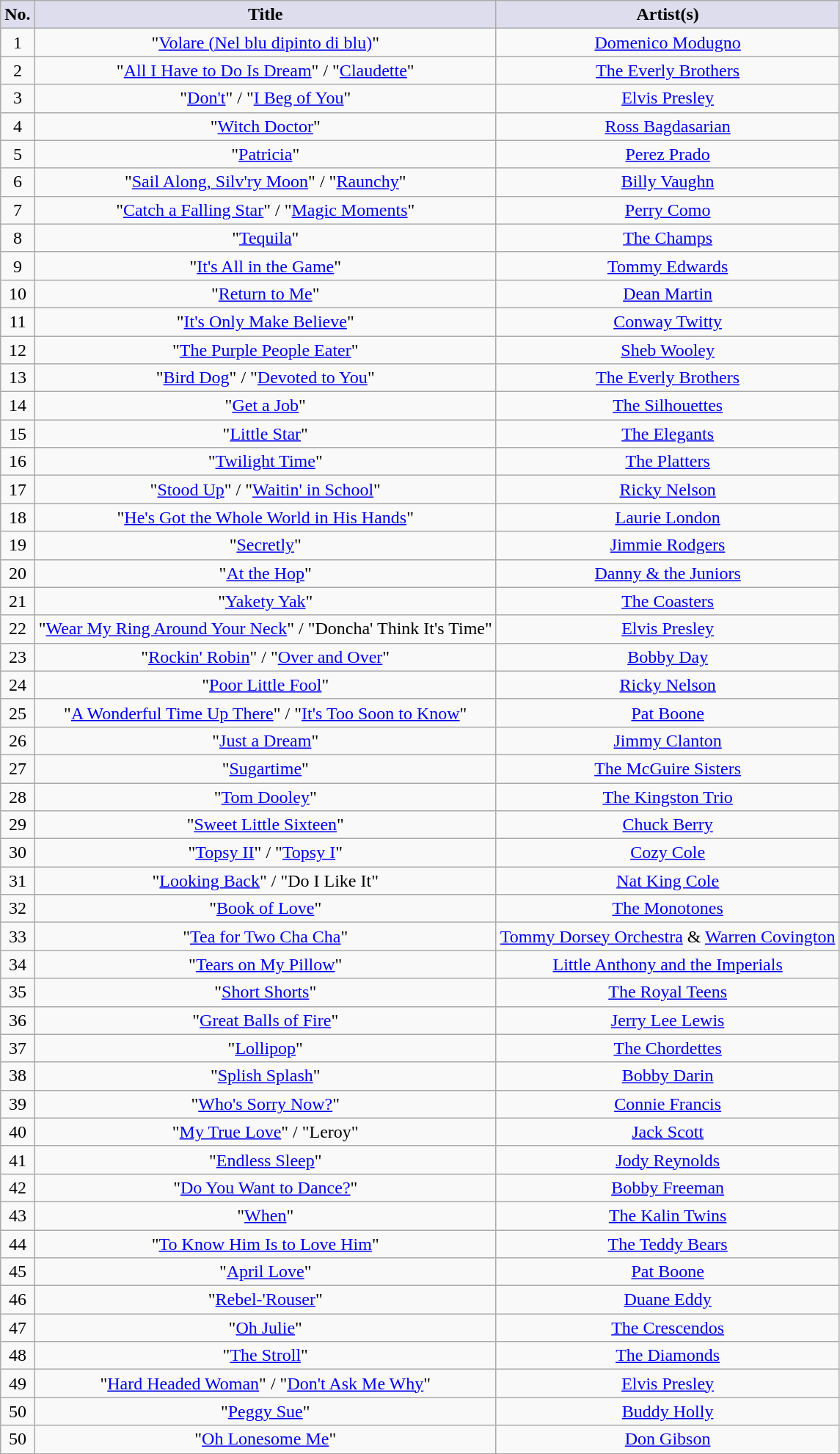<table class="wikitable sortable" style="text-align: center">
<tr>
<th scope="col" style="background:#dde;">No.</th>
<th scope="col" style="background:#dde;">Title</th>
<th scope="col" style="background:#dde;">Artist(s)</th>
</tr>
<tr>
<td>1</td>
<td>"<a href='#'>Volare (Nel blu dipinto di blu)</a>"</td>
<td><a href='#'>Domenico Modugno</a></td>
</tr>
<tr>
<td>2</td>
<td>"<a href='#'>All I Have to Do Is Dream</a>" / "<a href='#'>Claudette</a>"</td>
<td><a href='#'>The Everly Brothers</a></td>
</tr>
<tr>
<td>3</td>
<td>"<a href='#'>Don't</a>" / "<a href='#'>I Beg of You</a>"</td>
<td><a href='#'>Elvis Presley</a></td>
</tr>
<tr>
<td>4</td>
<td>"<a href='#'>Witch Doctor</a>"</td>
<td><a href='#'>Ross Bagdasarian</a></td>
</tr>
<tr>
<td>5</td>
<td>"<a href='#'>Patricia</a>"</td>
<td><a href='#'>Perez Prado</a></td>
</tr>
<tr>
<td>6</td>
<td>"<a href='#'>Sail Along, Silv'ry Moon</a>" / "<a href='#'>Raunchy</a>"</td>
<td><a href='#'>Billy Vaughn</a></td>
</tr>
<tr>
<td>7</td>
<td>"<a href='#'>Catch a Falling Star</a>" / "<a href='#'>Magic Moments</a>"</td>
<td><a href='#'>Perry Como</a></td>
</tr>
<tr>
<td>8</td>
<td>"<a href='#'>Tequila</a>"</td>
<td><a href='#'>The Champs</a></td>
</tr>
<tr>
<td>9</td>
<td>"<a href='#'>It's All in the Game</a>"</td>
<td><a href='#'>Tommy Edwards</a></td>
</tr>
<tr>
<td>10</td>
<td>"<a href='#'>Return to Me</a>"</td>
<td><a href='#'>Dean Martin</a></td>
</tr>
<tr>
<td>11</td>
<td>"<a href='#'>It's Only Make Believe</a>"</td>
<td><a href='#'>Conway Twitty</a></td>
</tr>
<tr>
<td>12</td>
<td>"<a href='#'>The Purple People Eater</a>"</td>
<td><a href='#'>Sheb Wooley</a></td>
</tr>
<tr>
<td>13</td>
<td>"<a href='#'>Bird Dog</a>" / "<a href='#'>Devoted to You</a>"</td>
<td><a href='#'>The Everly Brothers</a></td>
</tr>
<tr>
<td>14</td>
<td>"<a href='#'>Get a Job</a>"</td>
<td><a href='#'>The Silhouettes</a></td>
</tr>
<tr>
<td>15</td>
<td>"<a href='#'>Little Star</a>"</td>
<td><a href='#'>The Elegants</a></td>
</tr>
<tr>
<td>16</td>
<td>"<a href='#'>Twilight Time</a>"</td>
<td><a href='#'>The Platters</a></td>
</tr>
<tr>
<td>17</td>
<td>"<a href='#'>Stood Up</a>" / "<a href='#'>Waitin' in School</a>"</td>
<td><a href='#'>Ricky Nelson</a></td>
</tr>
<tr>
<td>18</td>
<td>"<a href='#'>He's Got the Whole World in His Hands</a>"</td>
<td><a href='#'>Laurie London</a></td>
</tr>
<tr>
<td>19</td>
<td>"<a href='#'>Secretly</a>"</td>
<td><a href='#'>Jimmie Rodgers</a></td>
</tr>
<tr>
<td>20</td>
<td>"<a href='#'>At the Hop</a>"</td>
<td><a href='#'>Danny & the Juniors</a></td>
</tr>
<tr>
<td>21</td>
<td>"<a href='#'>Yakety Yak</a>"</td>
<td><a href='#'>The Coasters</a></td>
</tr>
<tr>
<td>22</td>
<td>"<a href='#'>Wear My Ring Around Your Neck</a>" / "Doncha' Think It's Time"</td>
<td><a href='#'>Elvis Presley</a></td>
</tr>
<tr>
<td>23</td>
<td>"<a href='#'>Rockin' Robin</a>" / "<a href='#'>Over and Over</a>"</td>
<td><a href='#'>Bobby Day</a></td>
</tr>
<tr>
<td>24</td>
<td>"<a href='#'>Poor Little Fool</a>"</td>
<td><a href='#'>Ricky Nelson</a></td>
</tr>
<tr>
<td>25</td>
<td>"<a href='#'>A Wonderful Time Up There</a>" / "<a href='#'>It's Too Soon to Know</a>"</td>
<td><a href='#'>Pat Boone</a></td>
</tr>
<tr>
<td>26</td>
<td>"<a href='#'>Just a Dream</a>"</td>
<td><a href='#'>Jimmy Clanton</a></td>
</tr>
<tr>
<td>27</td>
<td>"<a href='#'>Sugartime</a>"</td>
<td><a href='#'>The McGuire Sisters</a></td>
</tr>
<tr>
<td>28</td>
<td>"<a href='#'>Tom Dooley</a>"</td>
<td><a href='#'>The Kingston Trio</a></td>
</tr>
<tr>
<td>29</td>
<td>"<a href='#'>Sweet Little Sixteen</a>"</td>
<td><a href='#'>Chuck Berry</a></td>
</tr>
<tr>
<td>30</td>
<td>"<a href='#'>Topsy II</a>" / "<a href='#'>Topsy I</a>"</td>
<td><a href='#'>Cozy Cole</a></td>
</tr>
<tr>
<td>31</td>
<td>"<a href='#'>Looking Back</a>" / "Do I Like It"</td>
<td><a href='#'>Nat King Cole</a></td>
</tr>
<tr>
<td>32</td>
<td>"<a href='#'>Book of Love</a>"</td>
<td><a href='#'>The Monotones</a></td>
</tr>
<tr>
<td>33</td>
<td>"<a href='#'>Tea for Two Cha Cha</a>"</td>
<td><a href='#'>Tommy Dorsey Orchestra</a> & <a href='#'>Warren Covington</a></td>
</tr>
<tr>
<td>34</td>
<td>"<a href='#'>Tears on My Pillow</a>"</td>
<td><a href='#'>Little Anthony and the Imperials</a></td>
</tr>
<tr>
<td>35</td>
<td>"<a href='#'>Short Shorts</a>"</td>
<td><a href='#'>The Royal Teens</a></td>
</tr>
<tr>
<td>36</td>
<td>"<a href='#'>Great Balls of Fire</a>"</td>
<td><a href='#'>Jerry Lee Lewis</a></td>
</tr>
<tr>
<td>37</td>
<td>"<a href='#'>Lollipop</a>"</td>
<td><a href='#'>The Chordettes</a></td>
</tr>
<tr>
<td>38</td>
<td>"<a href='#'>Splish Splash</a>"</td>
<td><a href='#'>Bobby Darin</a></td>
</tr>
<tr>
<td>39</td>
<td>"<a href='#'>Who's Sorry Now?</a>"</td>
<td><a href='#'>Connie Francis</a></td>
</tr>
<tr>
<td>40</td>
<td>"<a href='#'>My True Love</a>" / "Leroy"</td>
<td><a href='#'>Jack Scott</a></td>
</tr>
<tr>
<td>41</td>
<td>"<a href='#'>Endless Sleep</a>"</td>
<td><a href='#'>Jody Reynolds</a></td>
</tr>
<tr>
<td>42</td>
<td>"<a href='#'>Do You Want to Dance?</a>"</td>
<td><a href='#'>Bobby Freeman</a></td>
</tr>
<tr>
<td>43</td>
<td>"<a href='#'>When</a>"</td>
<td><a href='#'>The Kalin Twins</a></td>
</tr>
<tr>
<td>44</td>
<td>"<a href='#'>To Know Him Is to Love Him</a>"</td>
<td><a href='#'>The Teddy Bears</a></td>
</tr>
<tr>
<td>45</td>
<td>"<a href='#'>April Love</a>"</td>
<td><a href='#'>Pat Boone</a></td>
</tr>
<tr>
<td>46</td>
<td>"<a href='#'>Rebel-'Rouser</a>"</td>
<td><a href='#'>Duane Eddy</a></td>
</tr>
<tr>
<td>47</td>
<td>"<a href='#'>Oh Julie</a>"</td>
<td><a href='#'>The Crescendos</a></td>
</tr>
<tr>
<td>48</td>
<td>"<a href='#'>The Stroll</a>"</td>
<td><a href='#'>The Diamonds</a></td>
</tr>
<tr>
<td>49</td>
<td>"<a href='#'>Hard Headed Woman</a>" / "<a href='#'>Don't Ask Me Why</a>"</td>
<td><a href='#'>Elvis Presley</a></td>
</tr>
<tr>
<td>50</td>
<td>"<a href='#'>Peggy Sue</a>"</td>
<td><a href='#'>Buddy Holly</a></td>
</tr>
<tr>
<td>50</td>
<td>"<a href='#'>Oh Lonesome Me</a>"</td>
<td><a href='#'>Don Gibson</a></td>
</tr>
<tr>
</tr>
</table>
